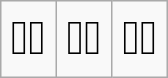<table class="wikitable">
<tr align=center style="font-size:200%;font-family:'Noto Sans Hanifi Rohingya';" |>
<td>◌𐴦</td>
<td>◌𐴥</td>
<td>◌𐴤</td>
</tr>
</table>
